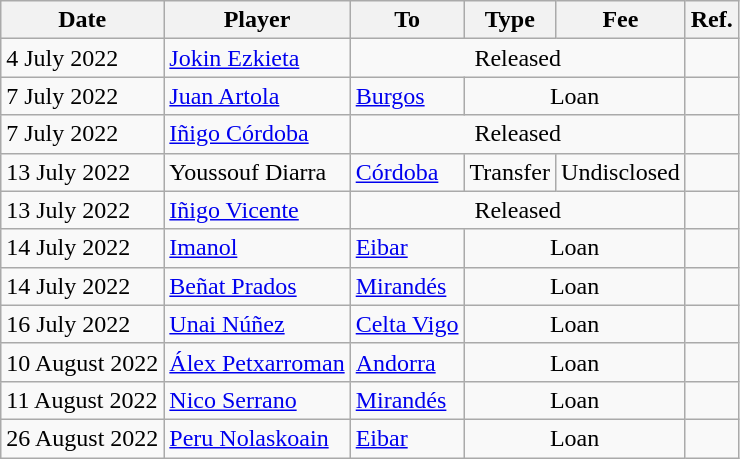<table class="wikitable">
<tr>
<th>Date</th>
<th>Player</th>
<th>To</th>
<th>Type</th>
<th>Fee</th>
<th>Ref.</th>
</tr>
<tr>
<td>4 July 2022</td>
<td> <a href='#'>Jokin Ezkieta</a></td>
<td colspan=3 align=center>Released</td>
<td align=center></td>
</tr>
<tr>
<td>7 July 2022</td>
<td> <a href='#'>Juan Artola</a></td>
<td><a href='#'>Burgos</a></td>
<td colspan=2 align=center>Loan</td>
<td align=center></td>
</tr>
<tr>
<td>7 July 2022</td>
<td> <a href='#'>Iñigo Córdoba</a></td>
<td colspan=3 align=center>Released</td>
<td align=center></td>
</tr>
<tr>
<td>13 July 2022</td>
<td> Youssouf Diarra</td>
<td><a href='#'>Córdoba</a></td>
<td align=center>Transfer</td>
<td align=center>Undisclosed</td>
<td align=center></td>
</tr>
<tr>
<td>13 July 2022</td>
<td> <a href='#'>Iñigo Vicente</a></td>
<td colspan=3 align=center>Released</td>
<td align=center></td>
</tr>
<tr>
<td>14 July 2022</td>
<td> <a href='#'>Imanol</a></td>
<td><a href='#'>Eibar</a></td>
<td colspan=2 align=center>Loan</td>
<td align=center></td>
</tr>
<tr>
<td>14 July 2022</td>
<td> <a href='#'>Beñat Prados</a></td>
<td><a href='#'>Mirandés</a></td>
<td colspan=2 align=center>Loan</td>
<td align=center></td>
</tr>
<tr>
<td>16 July 2022</td>
<td> <a href='#'>Unai Núñez</a></td>
<td><a href='#'>Celta Vigo</a></td>
<td colspan=2 align=center>Loan</td>
<td align=center></td>
</tr>
<tr>
<td>10 August 2022</td>
<td> <a href='#'>Álex Petxarroman</a></td>
<td><a href='#'>Andorra</a></td>
<td colspan=2 align=center>Loan</td>
<td align=center></td>
</tr>
<tr>
<td>11 August 2022</td>
<td> <a href='#'>Nico Serrano</a></td>
<td><a href='#'>Mirandés</a></td>
<td colspan=2 align=center>Loan</td>
<td align=center></td>
</tr>
<tr>
<td>26 August 2022</td>
<td> <a href='#'>Peru Nolaskoain</a></td>
<td><a href='#'>Eibar</a></td>
<td colspan=2 align=center>Loan</td>
<td align=center></td>
</tr>
</table>
